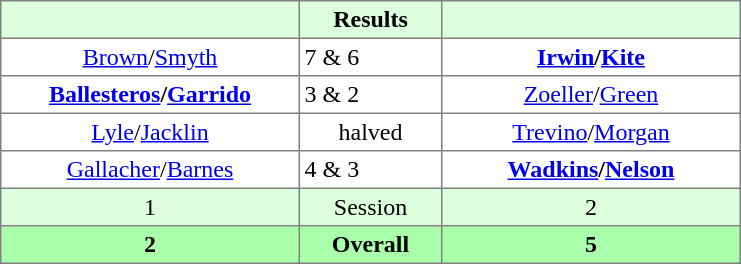<table border="1" cellpadding="3" style="border-collapse:collapse; text-align:center;">
<tr style="background:#dfd;">
<th style="width:12em;"></th>
<th style="width:5.5em;">Results</th>
<th style="width:12em;"></th>
</tr>
<tr>
<td><a href='#'>Brown</a>/<a href='#'>Smyth</a></td>
<td align=left> 7 & 6</td>
<td><strong><a href='#'>Irwin</a>/<a href='#'>Kite</a></strong></td>
</tr>
<tr>
<td><strong><a href='#'>Ballesteros</a>/<a href='#'>Garrido</a></strong></td>
<td align=left> 3 & 2</td>
<td><a href='#'>Zoeller</a>/<a href='#'>Green</a></td>
</tr>
<tr>
<td><a href='#'>Lyle</a>/<a href='#'>Jacklin</a></td>
<td>halved</td>
<td><a href='#'>Trevino</a>/<a href='#'>Morgan</a></td>
</tr>
<tr>
<td><a href='#'>Gallacher</a>/<a href='#'>Barnes</a></td>
<td align=left> 4 & 3</td>
<td><strong><a href='#'>Wadkins</a>/<a href='#'>Nelson</a></strong></td>
</tr>
<tr style="background:#dfd;">
<td>1</td>
<td>Session</td>
<td>2</td>
</tr>
<tr style="background:#afa;">
<th>2</th>
<th>Overall</th>
<th>5</th>
</tr>
</table>
